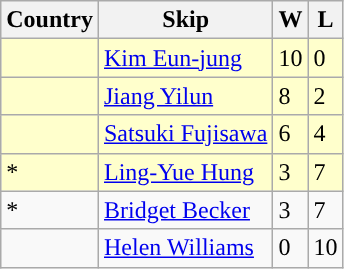<table class=wikitable>
<tr>
<th>Country</th>
<th>Skip</th>
<th>W</th>
<th>L</th>
</tr>
<tr style="background:#ffffcc;">
<td></td>
<td><a href='#'>Kim Eun-jung</a></td>
<td>10</td>
<td>0</td>
</tr>
<tr style="background:#ffffcc;">
<td></td>
<td><a href='#'>Jiang Yilun</a></td>
<td>8</td>
<td>2</td>
</tr>
<tr style="background:#ffffcc;">
<td></td>
<td><a href='#'>Satsuki Fujisawa</a></td>
<td>6</td>
<td>4</td>
</tr>
<tr style="background:#ffffcc;">
<td>*</td>
<td><a href='#'>Ling-Yue Hung</a></td>
<td>3</td>
<td>7</td>
</tr>
<tr>
<td>*</td>
<td><a href='#'>Bridget Becker</a></td>
<td>3</td>
<td>7</td>
</tr>
<tr>
<td></td>
<td><a href='#'>Helen Williams</a></td>
<td>0</td>
<td>10</td>
</tr>
</table>
